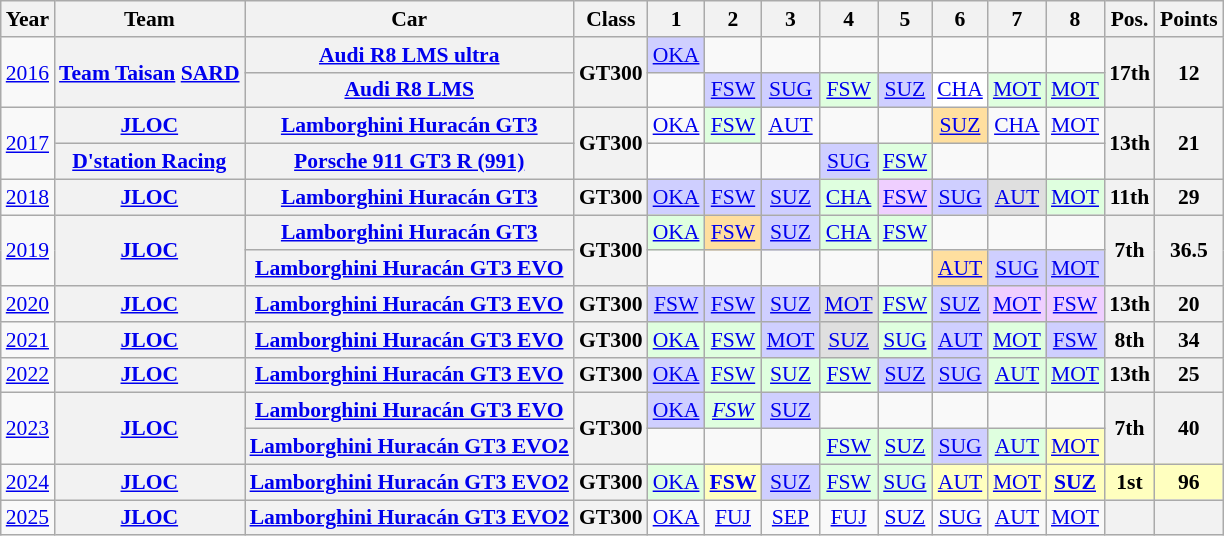<table class="wikitable" border="1" style="text-align:center; font-size:90%;">
<tr>
<th>Year</th>
<th>Team</th>
<th>Car</th>
<th>Class</th>
<th>1</th>
<th>2</th>
<th>3</th>
<th>4</th>
<th>5</th>
<th>6</th>
<th>7</th>
<th>8</th>
<th>Pos.</th>
<th>Points</th>
</tr>
<tr>
<td rowspan="2"><a href='#'>2016</a></td>
<th rowspan="2"><a href='#'>Team Taisan</a> <a href='#'>SARD</a></th>
<th><a href='#'>Audi R8 LMS ultra</a></th>
<th rowspan="2">GT300</th>
<td style="background:#CFCFFF;"><a href='#'>OKA</a><br></td>
<td></td>
<td></td>
<td></td>
<td></td>
<td></td>
<td></td>
<td></td>
<th rowspan="2">17th</th>
<th rowspan="2">12</th>
</tr>
<tr>
<th><a href='#'>Audi R8 LMS</a></th>
<td></td>
<td style="background:#CFCFFF;"><a href='#'>FSW</a><br></td>
<td style="background:#CFCFFF;"><a href='#'>SUG</a><br></td>
<td style="background:#DFFFDF;"><a href='#'>FSW</a><br></td>
<td style="background:#CFCFFF;"><a href='#'>SUZ</a><br></td>
<td style="background:#FFFFFF;"><a href='#'>CHA</a><br></td>
<td style="background:#DFFFDF;"><a href='#'>MOT</a><br></td>
<td style="background:#DFFFDF;"><a href='#'>MOT</a><br></td>
</tr>
<tr>
<td rowspan="2"><a href='#'>2017</a></td>
<th><a href='#'>JLOC</a></th>
<th><a href='#'>Lamborghini Huracán GT3</a></th>
<th rowspan="2">GT300</th>
<td><a href='#'>OKA</a></td>
<td style="background:#DFFFDF;"><a href='#'>FSW</a><br></td>
<td><a href='#'>AUT</a></td>
<td></td>
<td></td>
<td style="background:#FFDF9F;"><a href='#'>SUZ</a><br></td>
<td style="background:#;"><a href='#'>CHA</a></td>
<td style="background:#;"><a href='#'>MOT</a></td>
<th rowspan="2">13th</th>
<th rowspan="2">21</th>
</tr>
<tr>
<th><a href='#'>D'station Racing</a></th>
<th><a href='#'>Porsche 911 GT3 R (991)</a></th>
<td></td>
<td></td>
<td></td>
<td style="background:#CFCFFF;"><a href='#'>SUG</a><br></td>
<td style="background:#DFFFDF;"><a href='#'>FSW</a><br></td>
<td></td>
<td></td>
<td></td>
</tr>
<tr>
<td><a href='#'>2018</a></td>
<th><a href='#'>JLOC</a></th>
<th><a href='#'>Lamborghini Huracán GT3</a></th>
<th>GT300</th>
<td style="background:#CFCFFF;"><a href='#'>OKA</a><br></td>
<td style="background:#CFCFFF;"><a href='#'>FSW</a><br></td>
<td style="background:#CFCFFF;"><a href='#'>SUZ</a><br></td>
<td style="background:#DFFFDF;"><a href='#'>CHA</a><br></td>
<td style="background:#EFCFFF;"><a href='#'>FSW</a><br></td>
<td style="background:#CFCFFF;"><a href='#'>SUG</a><br></td>
<td style="background:#DFDFDF;"><a href='#'>AUT</a><br></td>
<td style="background:#DFFFDF;"><a href='#'>MOT</a><br></td>
<th>11th</th>
<th>29</th>
</tr>
<tr>
<td rowspan="2"><a href='#'>2019</a></td>
<th rowspan="2"><a href='#'>JLOC</a></th>
<th><a href='#'>Lamborghini Huracán GT3</a></th>
<th rowspan=2>GT300</th>
<td style="background:#DFFFDF;"><a href='#'>OKA</a><br></td>
<td style="background:#FFDF9F;"><a href='#'>FSW</a><br></td>
<td style="background:#CFCFFF;"><a href='#'>SUZ</a><br></td>
<td style="background:#DFFFDF;"><a href='#'>CHA</a><br></td>
<td style="background:#DFFFDF;"><a href='#'>FSW</a><br></td>
<td></td>
<td></td>
<td></td>
<th rowspan="2">7th</th>
<th rowspan="2">36.5</th>
</tr>
<tr>
<th><a href='#'>Lamborghini Huracán GT3 EVO</a></th>
<td></td>
<td></td>
<td></td>
<td></td>
<td></td>
<td style="background:#FFDF9F;"><a href='#'>AUT</a><br></td>
<td style="background:#CFCFFF;"><a href='#'>SUG</a><br></td>
<td style="background:#CFCFFF;"><a href='#'>MOT</a><br></td>
</tr>
<tr>
<td><a href='#'>2020</a></td>
<th><a href='#'>JLOC</a></th>
<th><a href='#'>Lamborghini Huracán GT3 EVO</a></th>
<th>GT300</th>
<td style="background:#CFCFFF;"><a href='#'>FSW</a><br></td>
<td style="background:#CFCFFF;"><a href='#'>FSW</a><br></td>
<td style="background:#CFCFFF;"><a href='#'>SUZ</a><br></td>
<td style="background:#DFDFDF;"><a href='#'>MOT</a><br></td>
<td style="background:#DFFFDF;"><a href='#'>FSW</a><br></td>
<td style="background:#CFCFFF;"><a href='#'>SUZ</a><br></td>
<td style="background:#EFCFFF;"><a href='#'>MOT</a><br></td>
<td style="background:#EFCFFF;"><a href='#'>FSW</a><br></td>
<th>13th</th>
<th>20</th>
</tr>
<tr>
<td><a href='#'>2021</a></td>
<th><a href='#'>JLOC</a></th>
<th><a href='#'>Lamborghini Huracán GT3 EVO</a></th>
<th>GT300</th>
<td style="background:#DFFFDF;"><a href='#'>OKA</a><br></td>
<td style="background:#DFFFDF;"><a href='#'>FSW</a><br></td>
<td style="background:#CFCFFF;"><a href='#'>MOT</a><br></td>
<td style="background:#DFDFDF;"><a href='#'>SUZ</a><br></td>
<td style="background:#DFFFDF;"><a href='#'>SUG</a><br></td>
<td style="background:#CFCFFF;"><a href='#'>AUT</a><br></td>
<td style="background:#DFFFDF;"><a href='#'>MOT</a><br></td>
<td style="background:#CFCFFF;"><a href='#'>FSW</a><br></td>
<th>8th</th>
<th>34</th>
</tr>
<tr>
<td><a href='#'>2022</a></td>
<th><a href='#'>JLOC</a></th>
<th><a href='#'>Lamborghini Huracán GT3 EVO</a></th>
<th>GT300</th>
<td style="background:#CFCFFF;"><a href='#'>OKA</a><br></td>
<td style="background:#DFFFDF;"><a href='#'>FSW</a><br></td>
<td style="background:#DFFFDF;"><a href='#'>SUZ</a><br></td>
<td style="background:#DFFFDF;"><a href='#'>FSW</a><br></td>
<td style="background:#CFCFFF;"><a href='#'>SUZ</a><br></td>
<td style="background:#CFCFFF;"><a href='#'>SUG</a><br></td>
<td style="background:#DFFFDF;"><a href='#'>AUT</a><br></td>
<td style="background:#DFFFDF;"><a href='#'>MOT</a><br></td>
<th>13th</th>
<th>25</th>
</tr>
<tr>
<td rowspan="2"><a href='#'>2023</a></td>
<th rowspan="2"><a href='#'>JLOC</a></th>
<th><a href='#'>Lamborghini Huracán GT3 EVO</a></th>
<th rowspan="2">GT300</th>
<td style="background:#CFCFFF;"><a href='#'>OKA</a><br></td>
<td style="background:#DFFFDF;"><em><a href='#'>FSW</a></em><br></td>
<td style="background:#CFCFFF;"><a href='#'>SUZ</a><br></td>
<td></td>
<td></td>
<td></td>
<td></td>
<td></td>
<th rowspan="2">7th</th>
<th rowspan="2">40</th>
</tr>
<tr>
<th><a href='#'>Lamborghini Huracán GT3 EVO2</a></th>
<td></td>
<td></td>
<td></td>
<td style="background:#DFFFDF;"><a href='#'>FSW</a><br></td>
<td style="background:#DFFFDF;"><a href='#'>SUZ</a><br></td>
<td style="background:#CFCFFF;"><a href='#'>SUG</a><br></td>
<td style="background:#DFFFDF;"><a href='#'>AUT</a><br></td>
<td style="background:#FFFFBF;"><a href='#'>MOT</a><br></td>
</tr>
<tr>
<td><a href='#'>2024</a></td>
<th><a href='#'>JLOC</a></th>
<th><a href='#'>Lamborghini Huracán GT3 EVO2</a></th>
<th>GT300</th>
<td style="background:#DFFFDF;"><a href='#'>OKA</a><br></td>
<td style="background:#FFFFBF;"><strong><a href='#'>FSW</a></strong><br></td>
<td style="background:#CFCFFF;"><a href='#'>SUZ</a><br></td>
<td style="background:#DFFFDF;"><a href='#'>FSW</a><br></td>
<td style="background:#DFFFDF;"><a href='#'>SUG</a><br></td>
<td style="background:#FFFFBF;"><a href='#'>AUT</a><br></td>
<td style="background:#FFFFBF;"><a href='#'>MOT</a><br></td>
<td style="background:#FFFFBF;"><strong><a href='#'>SUZ</a></strong><br></td>
<th style="background:#FFFFBF;">1st</th>
<th style="background:#FFFFBF;">96</th>
</tr>
<tr>
<td><a href='#'>2025</a></td>
<th><a href='#'>JLOC</a></th>
<th><a href='#'>Lamborghini Huracán GT3 EVO2</a></th>
<th>GT300</th>
<td style="background:#;"><a href='#'>OKA</a><br></td>
<td style="background:#;"><a href='#'>FUJ</a><br></td>
<td style="background:#;"><a href='#'>SEP</a><br></td>
<td style="background:#;"><a href='#'>FUJ</a><br></td>
<td style="background:#;"><a href='#'>SUZ</a><br></td>
<td style="background:#;"><a href='#'>SUG</a><br></td>
<td style="background:#;"><a href='#'>AUT</a><br></td>
<td style="background:#;"><a href='#'>MOT</a><br></td>
<th></th>
<th></th>
</tr>
</table>
